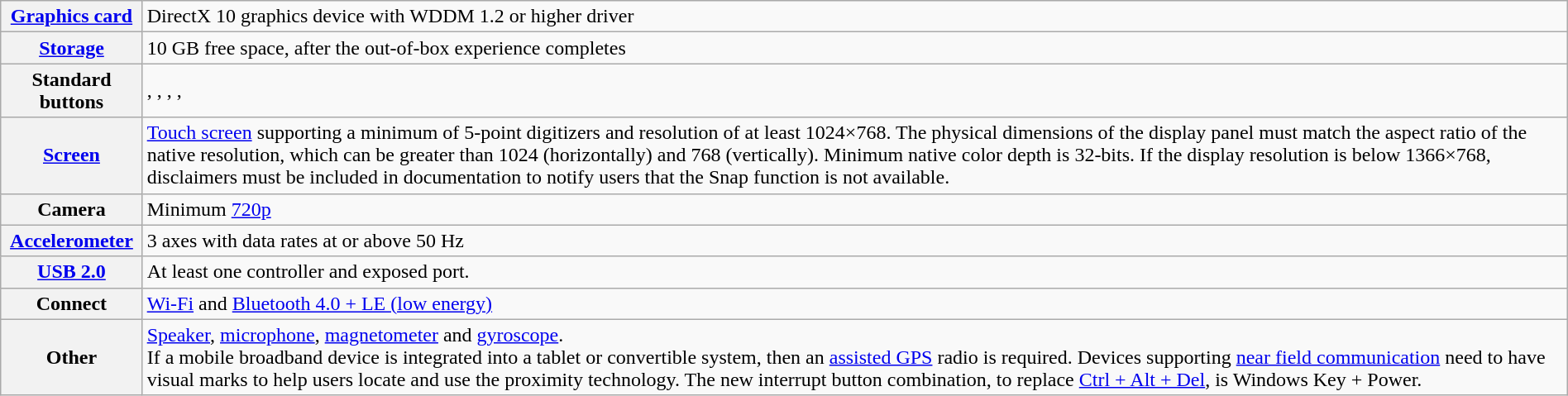<table class=wikitable style=margin:auto>
<tr>
<th><a href='#'>Graphics card</a></th>
<td>DirectX 10 graphics device with WDDM 1.2 or higher driver</td>
</tr>
<tr>
<th><a href='#'>Storage</a></th>
<td>10 GB free space, after the out-of-box experience completes</td>
</tr>
<tr>
<th>Standard buttons</th>
<td>, , , , </td>
</tr>
<tr>
<th><a href='#'>Screen</a></th>
<td><a href='#'>Touch screen</a> supporting a minimum of 5-point digitizers and resolution of at least 1024×768. The physical dimensions of the display panel must match the aspect ratio of the native resolution, which can be greater than 1024 (horizontally) and 768 (vertically). Minimum native color depth is 32-bits. If the display resolution is below 1366×768, disclaimers must be included in documentation to notify users that the Snap function is not available.</td>
</tr>
<tr>
<th>Camera</th>
<td>Minimum <a href='#'>720p</a></td>
</tr>
<tr>
<th><a href='#'>Accelerometer</a></th>
<td>3 axes with data rates at or above 50 Hz</td>
</tr>
<tr>
<th><a href='#'>USB 2.0</a></th>
<td>At least one controller and exposed port.</td>
</tr>
<tr>
<th>Connect</th>
<td><a href='#'>Wi-Fi</a> and <a href='#'>Bluetooth 4.0 + LE (low energy)</a></td>
</tr>
<tr>
<th>Other</th>
<td><a href='#'>Speaker</a>, <a href='#'>microphone</a>, <a href='#'>magnetometer</a> and <a href='#'>gyroscope</a>.<br>If a mobile broadband device is integrated into a tablet or convertible system, then an <a href='#'>assisted GPS</a> radio is required. Devices supporting <a href='#'>near field communication</a> need to have visual marks to help users locate and use the proximity technology. The new interrupt button combination, to replace <a href='#'>Ctrl + Alt + Del</a>, is Windows Key + Power.</td>
</tr>
</table>
